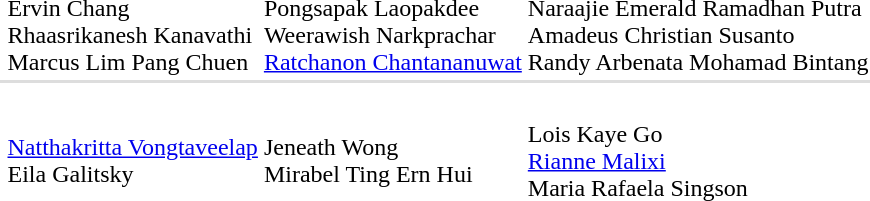<table>
<tr>
<td></td>
<td></td>
<td></td>
<td></td>
</tr>
<tr>
<td></td>
<td><br>Ervin Chang <br>Rhaasrikanesh Kanavathi <br>Marcus Lim Pang Chuen</td>
<td><br>Pongsapak Laopakdee <br>Weerawish Narkprachar <br><a href='#'>Ratchanon Chantananuwat</a></td>
<td><br>Naraajie Emerald Ramadhan Putra <br>Amadeus Christian Susanto <br>Randy Arbenata Mohamad Bintang</td>
</tr>
<tr style="background:#dddddd;">
<td colspan=7></td>
</tr>
<tr>
<td></td>
<td></td>
<td></td>
<td></td>
</tr>
<tr>
<td></td>
<td><br><a href='#'>Natthakritta Vongtaveelap</a><br>Eila Galitsky</td>
<td><br>Jeneath Wong<br>Mirabel Ting Ern Hui</td>
<td><br>Lois Kaye Go<br><a href='#'>Rianne Malixi</a><br>Maria Rafaela Singson</td>
</tr>
</table>
